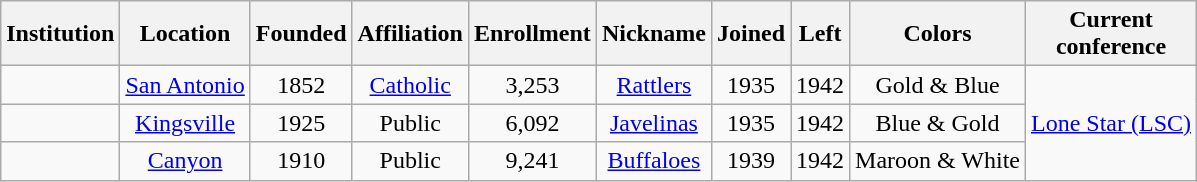<table class="wikitable sortable" style="text-align:center">
<tr>
<th>Institution</th>
<th>Location</th>
<th>Founded</th>
<th>Affiliation</th>
<th>Enrollment</th>
<th>Nickname</th>
<th>Joined</th>
<th>Left</th>
<th>Colors</th>
<th>Current<br>conference</th>
</tr>
<tr>
<td></td>
<td><a href='#'>San Antonio</a></td>
<td>1852</td>
<td><a href='#'>Catholic</a><br></td>
<td>3,253</td>
<td><a href='#'>Rattlers</a></td>
<td>1935</td>
<td>1942</td>
<td>Gold & Blue<br> </td>
<td rowspan="3"><a href='#'>Lone Star (LSC)</a></td>
</tr>
<tr>
<td></td>
<td><a href='#'>Kingsville</a></td>
<td>1925</td>
<td>Public</td>
<td>6,092</td>
<td><a href='#'>Javelinas</a></td>
<td>1935</td>
<td>1942</td>
<td>Blue & Gold<br> </td>
</tr>
<tr>
<td></td>
<td><a href='#'>Canyon</a></td>
<td>1910</td>
<td>Public</td>
<td>9,241</td>
<td><a href='#'>Buffaloes</a></td>
<td>1939</td>
<td>1942</td>
<td>Maroon & White<br> </td>
</tr>
</table>
